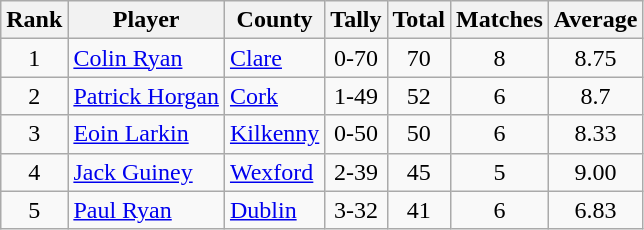<table class="wikitable">
<tr>
<th>Rank</th>
<th>Player</th>
<th>County</th>
<th>Tally</th>
<th>Total</th>
<th>Matches</th>
<th>Average</th>
</tr>
<tr>
<td rowspan=1 align=center>1</td>
<td><a href='#'>Colin Ryan</a></td>
<td><a href='#'>Clare</a></td>
<td align=center>0-70</td>
<td align=center>70</td>
<td align=center>8</td>
<td align=center>8.75</td>
</tr>
<tr>
<td rowspan=1 align=center>2</td>
<td><a href='#'>Patrick Horgan</a></td>
<td><a href='#'>Cork</a></td>
<td align=center>1-49</td>
<td align=center>52</td>
<td align=center>6</td>
<td align=center>8.7</td>
</tr>
<tr>
<td rowspan=1 align=center>3</td>
<td><a href='#'>Eoin Larkin</a></td>
<td><a href='#'>Kilkenny</a></td>
<td align=center>0-50</td>
<td align=center>50</td>
<td align=center>6</td>
<td align=center>8.33</td>
</tr>
<tr>
<td rowspan=1 align=center>4</td>
<td><a href='#'>Jack Guiney</a></td>
<td><a href='#'>Wexford</a></td>
<td align=center>2-39</td>
<td align=center>45</td>
<td align=center>5</td>
<td align=center>9.00</td>
</tr>
<tr>
<td rowspan=1 align=center>5</td>
<td><a href='#'>Paul Ryan</a></td>
<td><a href='#'>Dublin</a></td>
<td align=center>3-32</td>
<td align=center>41</td>
<td align=center>6</td>
<td align=center>6.83</td>
</tr>
</table>
